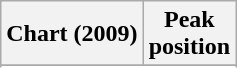<table class="wikitable sortable plainrowheaders" style="text-align:center;">
<tr>
<th scope="col">Chart (2009)</th>
<th scope="col">Peak<br>position</th>
</tr>
<tr>
</tr>
<tr>
</tr>
<tr>
</tr>
</table>
